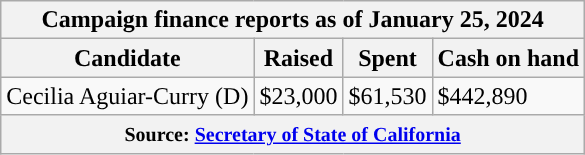<table class="wikitable sortable">
<tr>
<th colspan=4>Campaign finance reports as of January 25, 2024</th>
</tr>
<tr style="text-align:center;">
<th>Candidate</th>
<th>Raised</th>
<th>Spent</th>
<th>Cash on hand</th>
</tr>
<tr>
<td style="color:black;background-color:">Cecilia Aguiar-Curry (D)</td>
<td>$23,000</td>
<td>$61,530</td>
<td>$442,890</td>
</tr>
<tr>
<th colspan="4"><small>Source: <a href='#'>Secretary of State of California</a></small></th>
</tr>
</table>
